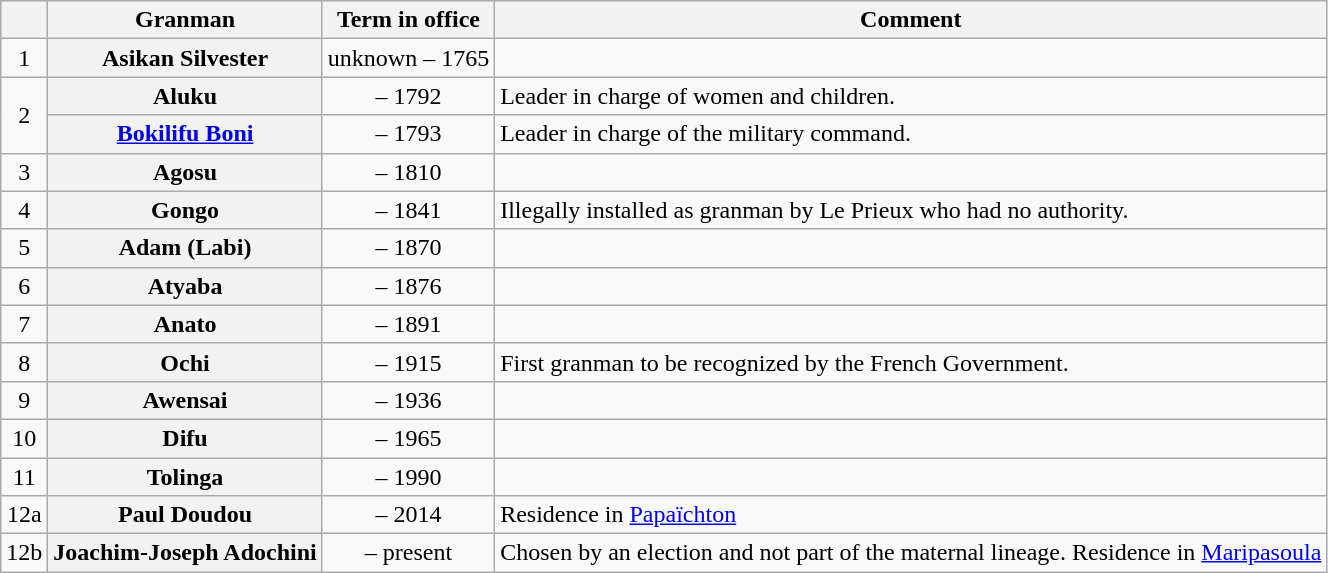<table class="wikitable sortable" style="text-align:center;">
<tr>
<th scope="col"></th>
<th scope="col">Granman</th>
<th scope="col">Term in office</th>
<th scope="col">Comment</th>
</tr>
<tr>
<td>1</td>
<th scope="row">Asikan Silvester</th>
<td>unknown – 1765</td>
<td></td>
</tr>
<tr>
<td rowspan="2">2</td>
<th scope="row">Aluku</th>
<td> – 1792</td>
<td align="left">Leader in charge of women and children.</td>
</tr>
<tr>
<th scope="row"><a href='#'>Bokilifu Boni</a></th>
<td> – 1793</td>
<td align="left">Leader in charge of the military command.</td>
</tr>
<tr>
<td>3</td>
<th scope="row">Agosu</th>
<td> – 1810</td>
<td></td>
</tr>
<tr>
<td>4</td>
<th scope="row">Gongo</th>
<td> – 1841</td>
<td align="left">Illegally installed as granman by Le Prieux who had no authority.</td>
</tr>
<tr>
<td>5</td>
<th scope="row">Adam (Labi)</th>
<td> – 1870</td>
<td></td>
</tr>
<tr>
<td>6</td>
<th scope="row">Atyaba</th>
<td> – 1876</td>
<td></td>
</tr>
<tr>
<td>7</td>
<th scope="row">Anato</th>
<td> – 1891</td>
<td></td>
</tr>
<tr>
<td>8</td>
<th scope="row">Ochi</th>
<td> – 1915</td>
<td align="left">First granman to be recognized by the French Government.</td>
</tr>
<tr>
<td>9</td>
<th scope="row">Awensai</th>
<td> – 1936</td>
<td></td>
</tr>
<tr>
<td>10</td>
<th scope="row">Difu</th>
<td> – 1965</td>
<td></td>
</tr>
<tr>
<td>11</td>
<th scope="row">Tolinga</th>
<td> – 1990</td>
<td></td>
</tr>
<tr>
<td>12a</td>
<th scope="row">Paul Doudou</th>
<td> – 2014</td>
<td align="left">Residence in <a href='#'>Papaïchton</a></td>
</tr>
<tr>
<td>12b</td>
<th scope="row">Joachim-Joseph Adochini</th>
<td> – present</td>
<td align="left">Chosen by an election and not part of the maternal lineage. Residence in <a href='#'>Maripasoula</a></td>
</tr>
</table>
